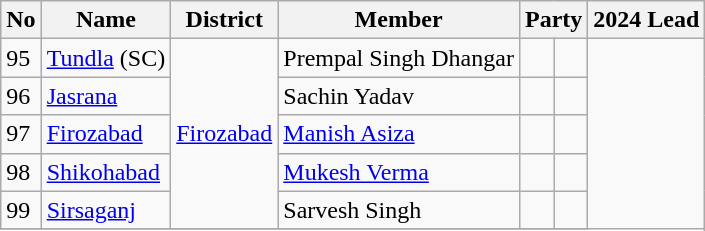<table class="wikitable sortable">
<tr>
<th>No</th>
<th>Name</th>
<th>District</th>
<th>Member</th>
<th colspan="2">Party</th>
<th colspan="2">2024 Lead</th>
</tr>
<tr>
<td>95</td>
<td><a href='#'>Tundla</a> (SC)</td>
<td rowspan="5"><a href='#'>Firozabad</a></td>
<td>Prempal Singh Dhangar</td>
<td></td>
<td></td>
</tr>
<tr>
<td>96</td>
<td><a href='#'>Jasrana</a></td>
<td>Sachin Yadav</td>
<td></td>
<td></td>
</tr>
<tr>
<td>97</td>
<td><a href='#'>Firozabad</a></td>
<td><a href='#'>Manish Asiza</a></td>
<td></td>
<td></td>
</tr>
<tr>
<td>98</td>
<td><a href='#'>Shikohabad</a></td>
<td><a href='#'>Mukesh Verma</a></td>
<td></td>
<td></td>
</tr>
<tr>
<td>99</td>
<td><a href='#'>Sirsaganj</a></td>
<td>Sarvesh Singh</td>
<td></td>
<td></td>
</tr>
<tr>
</tr>
</table>
